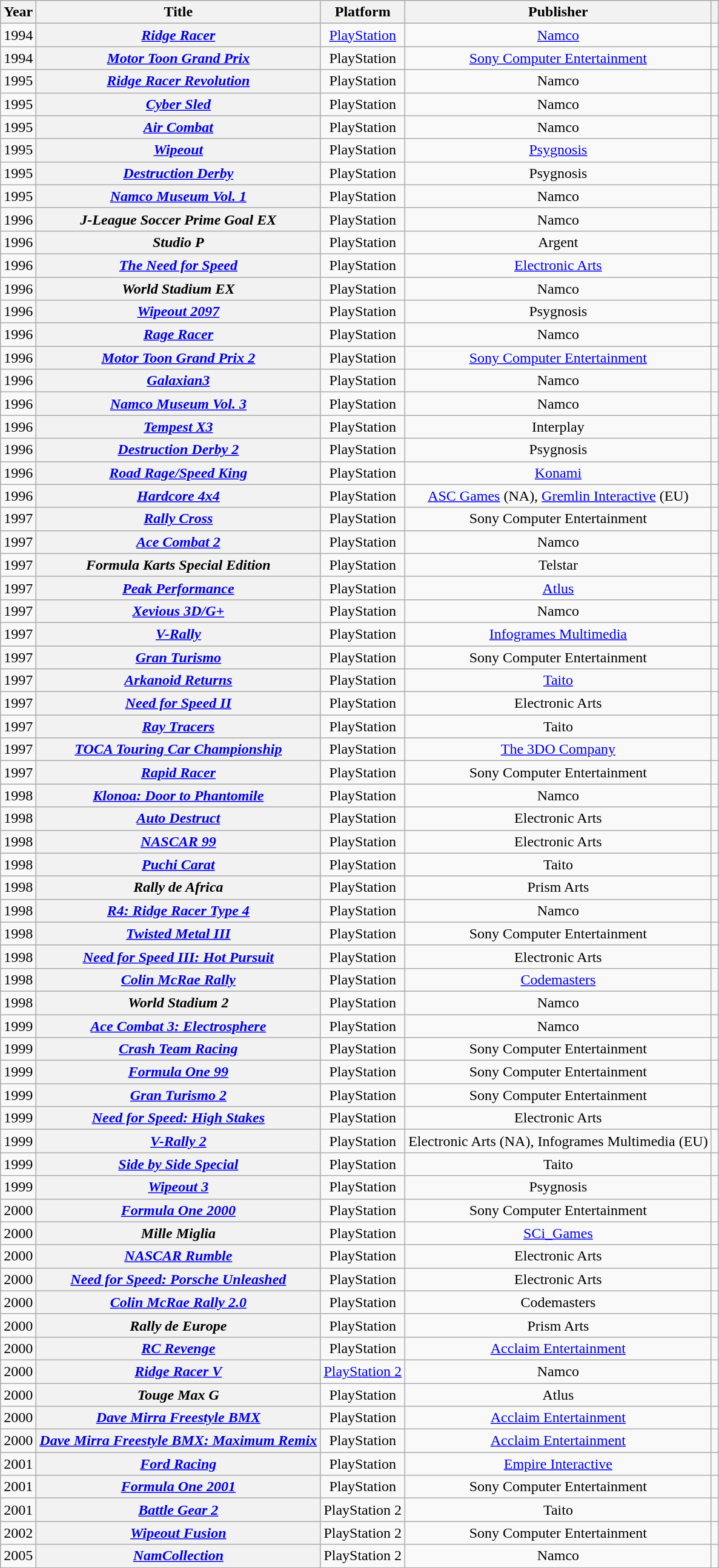<table class="wikitable sortable plainrowheaders" style="text-align: center;">
<tr>
<th scope="col">Year</th>
<th scope="col">Title</th>
<th scope="col">Platform</th>
<th scope="col">Publisher</th>
<th scope="col" class="unsortable"></th>
</tr>
<tr>
<td>1994</td>
<th scope="row"><em><a href='#'>Ridge Racer</a></em></th>
<td><a href='#'>PlayStation</a></td>
<td><a href='#'>Namco</a></td>
<td></td>
</tr>
<tr>
<td>1994</td>
<th scope="row"><em><a href='#'>Motor Toon Grand Prix</a></em></th>
<td>PlayStation</td>
<td><a href='#'>Sony Computer Entertainment</a></td>
<td></td>
</tr>
<tr>
<td>1995</td>
<th scope="row"><em><a href='#'>Ridge Racer Revolution</a></em></th>
<td>PlayStation</td>
<td>Namco</td>
<td></td>
</tr>
<tr>
<td>1995</td>
<th scope="row"><em><a href='#'>Cyber Sled</a></em></th>
<td>PlayStation</td>
<td>Namco</td>
<td></td>
</tr>
<tr>
<td>1995</td>
<th scope="row"><em><a href='#'>Air Combat</a></em></th>
<td>PlayStation</td>
<td>Namco</td>
<td></td>
</tr>
<tr>
<td>1995</td>
<th scope="row"><em><a href='#'>Wipeout</a></em></th>
<td>PlayStation</td>
<td><a href='#'>Psygnosis</a></td>
<td></td>
</tr>
<tr>
<td>1995</td>
<th scope="row"><em><a href='#'>Destruction Derby</a></em></th>
<td>PlayStation</td>
<td>Psygnosis</td>
<td></td>
</tr>
<tr>
<td>1995</td>
<th scope="row"><em><a href='#'>Namco Museum Vol. 1</a></em></th>
<td>PlayStation</td>
<td>Namco</td>
<td></td>
</tr>
<tr>
<td>1996</td>
<th scope="row"><em>J-League Soccer Prime Goal EX</em></th>
<td>PlayStation</td>
<td>Namco</td>
<td></td>
</tr>
<tr>
<td>1996</td>
<th scope="row"><em>Studio P</em></th>
<td>PlayStation</td>
<td>Argent</td>
<td></td>
</tr>
<tr>
<td>1996</td>
<th scope="row"><em><a href='#'>The Need for Speed</a></em></th>
<td>PlayStation</td>
<td><a href='#'>Electronic Arts</a></td>
<td></td>
</tr>
<tr>
<td>1996</td>
<th scope="row"><em>World Stadium EX</em></th>
<td>PlayStation</td>
<td>Namco</td>
<td></td>
</tr>
<tr>
<td>1996</td>
<th scope="row"><em><a href='#'>Wipeout 2097</a></em></th>
<td>PlayStation</td>
<td>Psygnosis</td>
<td></td>
</tr>
<tr>
<td>1996</td>
<th scope="row"><em><a href='#'>Rage Racer</a></em></th>
<td>PlayStation</td>
<td>Namco</td>
<td></td>
</tr>
<tr>
<td>1996</td>
<th scope="row"><em><a href='#'>Motor Toon Grand Prix 2</a></em></th>
<td>PlayStation</td>
<td><a href='#'>Sony Computer Entertainment</a></td>
<td></td>
</tr>
<tr>
<td>1996</td>
<th scope="row"><em><a href='#'>Galaxian3</a></em></th>
<td>PlayStation</td>
<td>Namco</td>
<td></td>
</tr>
<tr>
<td>1996</td>
<th scope="row"><em><a href='#'>Namco Museum Vol. 3</a></em></th>
<td>PlayStation</td>
<td>Namco</td>
<td></td>
</tr>
<tr>
<td>1996</td>
<th scope="row"><em><a href='#'>Tempest X3</a></em></th>
<td>PlayStation</td>
<td>Interplay</td>
<td></td>
</tr>
<tr>
<td>1996</td>
<th scope="row"><em><a href='#'>Destruction Derby 2</a></em></th>
<td>PlayStation</td>
<td>Psygnosis</td>
<td></td>
</tr>
<tr>
<td>1996</td>
<th scope="row"><em><a href='#'>Road Rage/Speed King</a></em></th>
<td>PlayStation</td>
<td><a href='#'>Konami</a></td>
<td></td>
</tr>
<tr>
<td>1996</td>
<th scope="row"><em><a href='#'>Hardcore 4x4</a></em></th>
<td>PlayStation</td>
<td><a href='#'>ASC Games</a> (NA), <a href='#'>Gremlin Interactive</a> (EU)</td>
<td></td>
</tr>
<tr>
<td>1997</td>
<th scope="row"><em><a href='#'>Rally Cross</a></em></th>
<td>PlayStation</td>
<td>Sony Computer Entertainment</td>
<td></td>
</tr>
<tr>
<td>1997</td>
<th scope="row"><em><a href='#'>Ace Combat 2</a></em></th>
<td>PlayStation</td>
<td>Namco</td>
<td></td>
</tr>
<tr>
<td>1997</td>
<th scope="row"><em>Formula Karts Special Edition</em></th>
<td>PlayStation</td>
<td>Telstar</td>
<td></td>
</tr>
<tr>
<td>1997</td>
<th scope="row"><em><a href='#'>Peak Performance</a></em></th>
<td>PlayStation</td>
<td><a href='#'>Atlus</a></td>
<td></td>
</tr>
<tr>
<td>1997</td>
<th scope="row"><em><a href='#'>Xevious 3D/G+</a></em></th>
<td>PlayStation</td>
<td>Namco</td>
<td></td>
</tr>
<tr>
<td>1997</td>
<th scope="row"><em><a href='#'>V-Rally</a></em></th>
<td>PlayStation</td>
<td><a href='#'>Infogrames Multimedia</a></td>
<td></td>
</tr>
<tr>
<td>1997</td>
<th scope="row"><em><a href='#'>Gran Turismo</a></em></th>
<td>PlayStation</td>
<td>Sony Computer Entertainment</td>
<td></td>
</tr>
<tr>
<td>1997</td>
<th scope="row"><em><a href='#'>Arkanoid Returns</a></em></th>
<td>PlayStation</td>
<td><a href='#'>Taito</a></td>
<td></td>
</tr>
<tr>
<td>1997</td>
<th scope="row"><em><a href='#'>Need for Speed II</a></em></th>
<td>PlayStation</td>
<td>Electronic Arts</td>
<td></td>
</tr>
<tr>
<td>1997</td>
<th scope="row"><em><a href='#'>Ray Tracers</a></em></th>
<td>PlayStation</td>
<td>Taito</td>
<td></td>
</tr>
<tr>
<td>1997</td>
<th scope="row"><em><a href='#'>TOCA Touring Car Championship</a></em></th>
<td>PlayStation</td>
<td><a href='#'>The 3DO Company</a></td>
</tr>
<tr>
<td>1997</td>
<th scope="row"><em><a href='#'>Rapid Racer</a></em></th>
<td>PlayStation</td>
<td>Sony Computer Entertainment</td>
<td></td>
</tr>
<tr>
<td>1998</td>
<th scope="row"><em><a href='#'>Klonoa: Door to Phantomile</a></em></th>
<td>PlayStation</td>
<td>Namco</td>
<td></td>
</tr>
<tr>
<td>1998</td>
<th scope="row"><em><a href='#'>Auto Destruct</a></em></th>
<td>PlayStation</td>
<td>Electronic Arts</td>
<td></td>
</tr>
<tr>
<td>1998</td>
<th scope="row"><em><a href='#'>NASCAR 99</a></em></th>
<td>PlayStation</td>
<td>Electronic Arts</td>
<td></td>
</tr>
<tr>
<td>1998</td>
<th scope="row"><em><a href='#'>Puchi Carat</a></em></th>
<td>PlayStation</td>
<td>Taito</td>
<td></td>
</tr>
<tr>
<td>1998</td>
<th scope="row"><em>Rally de Africa</em></th>
<td>PlayStation</td>
<td>Prism Arts</td>
<td></td>
</tr>
<tr>
<td>1998</td>
<th scope="row"><em><a href='#'>R4: Ridge Racer Type 4</a></em></th>
<td>PlayStation</td>
<td>Namco</td>
<td></td>
</tr>
<tr>
<td>1998</td>
<th scope="row"><em><a href='#'>Twisted Metal III</a></em></th>
<td>PlayStation</td>
<td>Sony Computer Entertainment</td>
<td></td>
</tr>
<tr>
<td>1998</td>
<th scope="row"><em><a href='#'>Need for Speed III: Hot Pursuit</a></em></th>
<td>PlayStation</td>
<td>Electronic Arts</td>
<td></td>
</tr>
<tr>
<td>1998</td>
<th scope="row"><em><a href='#'>Colin McRae Rally</a></em></th>
<td>PlayStation</td>
<td><a href='#'>Codemasters</a></td>
<td></td>
</tr>
<tr>
<td>1998</td>
<th scope="row"><em>World Stadium 2</em></th>
<td>PlayStation</td>
<td>Namco</td>
<td></td>
</tr>
<tr>
<td>1999</td>
<th scope="row"><em><a href='#'>Ace Combat 3: Electrosphere</a></em></th>
<td>PlayStation</td>
<td>Namco</td>
<td></td>
</tr>
<tr>
<td>1999</td>
<th scope="row"><em><a href='#'>Crash Team Racing</a></em></th>
<td>PlayStation</td>
<td>Sony Computer Entertainment</td>
<td></td>
</tr>
<tr>
<td>1999</td>
<th scope="row"><em><a href='#'>Formula One 99</a></em></th>
<td>PlayStation</td>
<td>Sony Computer Entertainment</td>
<td></td>
</tr>
<tr>
<td>1999</td>
<th scope="row"><em><a href='#'>Gran Turismo 2</a></em></th>
<td>PlayStation</td>
<td>Sony Computer Entertainment</td>
<td></td>
</tr>
<tr>
<td>1999</td>
<th scope="row"><em><a href='#'>Need for Speed: High Stakes</a></em></th>
<td>PlayStation</td>
<td>Electronic Arts</td>
<td></td>
</tr>
<tr>
<td>1999</td>
<th scope="row"><em><a href='#'>V-Rally 2</a></em></th>
<td>PlayStation</td>
<td>Electronic Arts (NA), Infogrames Multimedia (EU)</td>
<td></td>
</tr>
<tr>
<td>1999</td>
<th scope="row"><em><a href='#'>Side by Side Special</a></em></th>
<td>PlayStation</td>
<td>Taito</td>
<td></td>
</tr>
<tr>
<td>1999</td>
<th scope="row"><em><a href='#'>Wipeout 3</a></em></th>
<td>PlayStation</td>
<td>Psygnosis</td>
<td></td>
</tr>
<tr>
<td>2000</td>
<th scope="row"><em><a href='#'>Formula One 2000</a></em></th>
<td>PlayStation</td>
<td>Sony Computer Entertainment</td>
<td></td>
</tr>
<tr>
<td>2000</td>
<th scope="row"><em>Mille Miglia</em></th>
<td>PlayStation</td>
<td><a href='#'>SCi_Games</a></td>
<td></td>
</tr>
<tr>
<td>2000</td>
<th scope="row"><em><a href='#'>NASCAR Rumble</a></em></th>
<td>PlayStation</td>
<td>Electronic Arts</td>
</tr>
<tr>
<td>2000</td>
<th scope="row"><em><a href='#'>Need for Speed: Porsche Unleashed</a></em></th>
<td>PlayStation</td>
<td>Electronic Arts</td>
<td></td>
</tr>
<tr>
<td>2000</td>
<th scope="row"><em><a href='#'>Colin McRae Rally 2.0</a></em></th>
<td>PlayStation</td>
<td>Codemasters</td>
<td></td>
</tr>
<tr>
<td>2000</td>
<th scope="row"><em>Rally de Europe</em></th>
<td>PlayStation</td>
<td>Prism Arts</td>
<td></td>
</tr>
<tr>
<td>2000</td>
<th scope="row"><em><a href='#'>RC Revenge</a></em></th>
<td>PlayStation</td>
<td><a href='#'>Acclaim Entertainment</a></td>
</tr>
<tr>
<td>2000</td>
<th scope="row"><em><a href='#'>Ridge Racer V</a></em></th>
<td><a href='#'>PlayStation 2</a></td>
<td>Namco</td>
<td></td>
</tr>
<tr>
<td>2000</td>
<th scope="row"><em>Touge Max G</em></th>
<td>PlayStation</td>
<td>Atlus</td>
<td></td>
</tr>
<tr>
<td>2000</td>
<th scope="row"><em><a href='#'>Dave Mirra Freestyle BMX</a></em></th>
<td>PlayStation</td>
<td><a href='#'>Acclaim Entertainment</a></td>
<td></td>
</tr>
<tr>
<td>2000</td>
<th scope="row"><em><a href='#'>Dave Mirra Freestyle BMX: Maximum Remix</a></em></th>
<td>PlayStation</td>
<td><a href='#'>Acclaim Entertainment</a></td>
<td></td>
</tr>
<tr>
<td>2001</td>
<th scope="row"><em><a href='#'>Ford Racing</a></em></th>
<td>PlayStation</td>
<td><a href='#'>Empire Interactive</a></td>
<td></td>
</tr>
<tr>
<td>2001</td>
<th scope="row"><em><a href='#'>Formula One 2001</a></em></th>
<td>PlayStation</td>
<td>Sony Computer Entertainment</td>
<td></td>
</tr>
<tr>
<td>2001</td>
<th scope="row"><em><a href='#'>Battle Gear 2</a></em></th>
<td>PlayStation 2</td>
<td>Taito</td>
<td></td>
</tr>
<tr>
<td>2002</td>
<th scope="row"><em><a href='#'>Wipeout Fusion</a></em></th>
<td>PlayStation 2</td>
<td>Sony Computer Entertainment</td>
<td></td>
</tr>
<tr>
<td>2005</td>
<th scope="row"><em><a href='#'>NamCollection</a></em></th>
<td>PlayStation 2</td>
<td>Namco</td>
<td></td>
</tr>
<tr>
</tr>
</table>
